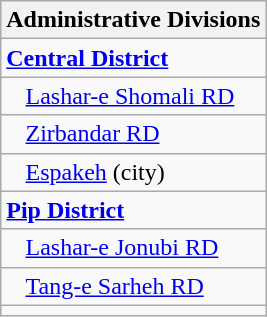<table class="wikitable">
<tr>
<th>Administrative Divisions</th>
</tr>
<tr>
<td><strong><a href='#'>Central District</a></strong></td>
</tr>
<tr>
<td style="padding-left: 1em;"><a href='#'>Lashar-e Shomali RD</a></td>
</tr>
<tr>
<td style="padding-left: 1em;"><a href='#'>Zirbandar RD</a></td>
</tr>
<tr>
<td style="padding-left: 1em;"><a href='#'>Espakeh</a> (city)</td>
</tr>
<tr>
<td><strong><a href='#'>Pip District</a></strong></td>
</tr>
<tr>
<td style="padding-left: 1em;"><a href='#'>Lashar-e Jonubi RD</a></td>
</tr>
<tr>
<td style="padding-left: 1em;"><a href='#'>Tang-e Sarheh RD</a></td>
</tr>
<tr>
<td colspan=1></td>
</tr>
</table>
